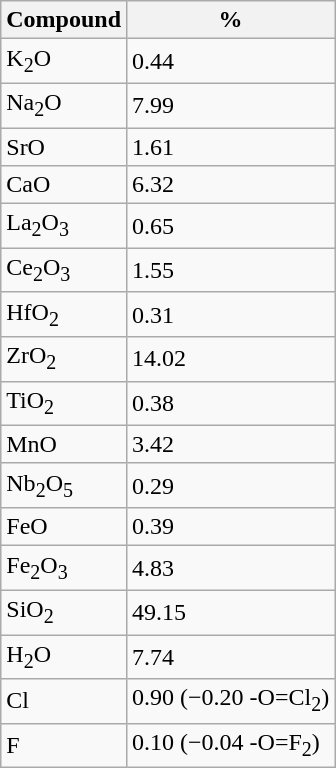<table class="wikitable">
<tr>
<th>Compound</th>
<th>%</th>
</tr>
<tr>
<td>K<sub>2</sub>O</td>
<td>0.44</td>
</tr>
<tr>
<td>Na<sub>2</sub>O</td>
<td>7.99</td>
</tr>
<tr>
<td>SrO</td>
<td>1.61</td>
</tr>
<tr>
<td>CaO</td>
<td>6.32</td>
</tr>
<tr>
<td>La<sub>2</sub>O<sub>3</sub></td>
<td>0.65</td>
</tr>
<tr>
<td>Ce<sub>2</sub>O<sub>3</sub></td>
<td>1.55</td>
</tr>
<tr>
<td>HfO<sub>2</sub></td>
<td>0.31</td>
</tr>
<tr>
<td>ZrO<sub>2</sub></td>
<td>14.02</td>
</tr>
<tr>
<td>TiO<sub>2</sub></td>
<td>0.38</td>
</tr>
<tr>
<td>MnO</td>
<td>3.42</td>
</tr>
<tr>
<td>Nb<sub>2</sub>O<sub>5</sub></td>
<td>0.29</td>
</tr>
<tr>
<td>FeO</td>
<td>0.39</td>
</tr>
<tr>
<td>Fe<sub>2</sub>O<sub>3</sub></td>
<td>4.83</td>
</tr>
<tr>
<td>SiO<sub>2</sub></td>
<td>49.15</td>
</tr>
<tr>
<td>H<sub>2</sub>O</td>
<td>7.74</td>
</tr>
<tr>
<td>Cl</td>
<td>0.90 (−0.20  -O=Cl<sub>2</sub>)</td>
</tr>
<tr>
<td>F</td>
<td>0.10 (−0.04  -O=F<sub>2</sub>)</td>
</tr>
</table>
